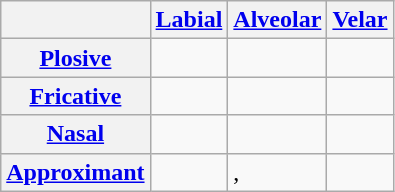<table class="wikitable">
<tr>
<th></th>
<th><a href='#'>Labial</a></th>
<th><a href='#'>Alveolar</a></th>
<th><a href='#'>Velar</a></th>
</tr>
<tr>
<th><a href='#'>Plosive</a></th>
<td></td>
<td> </td>
<td></td>
</tr>
<tr>
<th><a href='#'>Fricative</a></th>
<td> </td>
<td></td>
<td> </td>
</tr>
<tr>
<th><a href='#'>Nasal</a></th>
<td></td>
<td></td>
<td></td>
</tr>
<tr>
<th><a href='#'>Approximant</a></th>
<td></td>
<td>, </td>
<td></td>
</tr>
</table>
